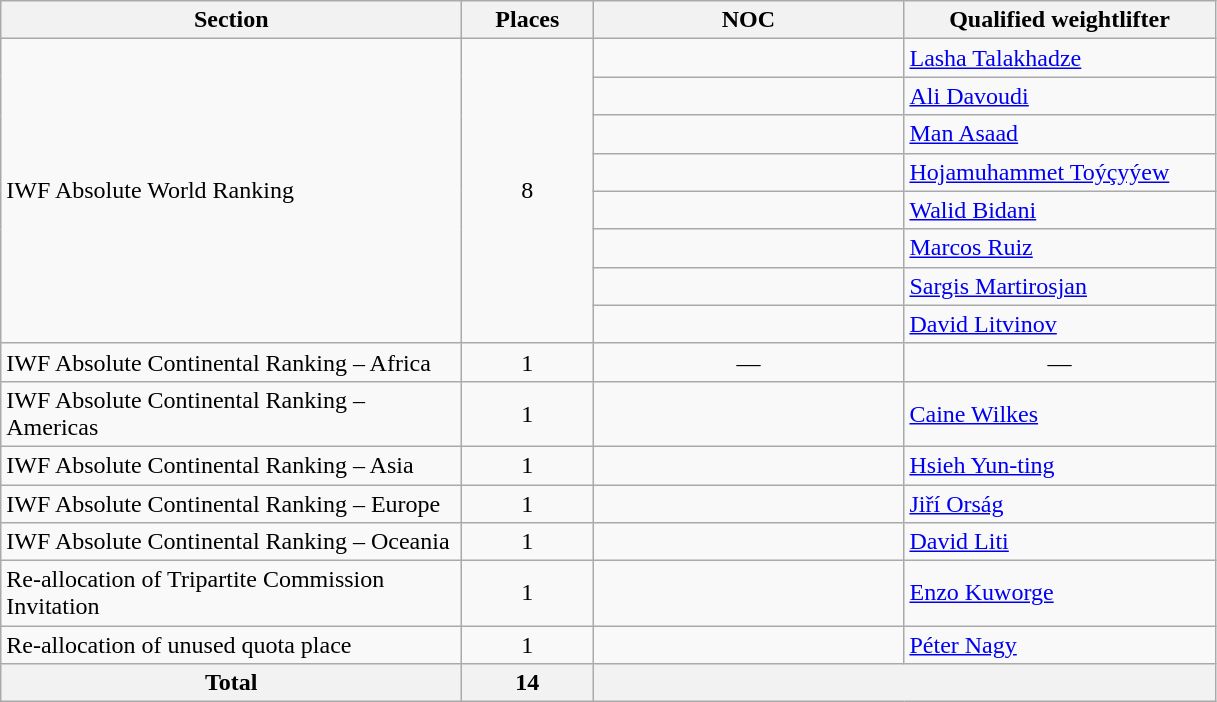<table class="wikitable">
<tr>
<th width=300>Section</th>
<th width=80>Places</th>
<th width=200>NOC</th>
<th width=200>Qualified weightlifter</th>
</tr>
<tr>
<td rowspan=8>IWF Absolute World Ranking</td>
<td rowspan=8 align=center>8</td>
<td></td>
<td><a href='#'>Lasha Talakhadze</a></td>
</tr>
<tr>
<td></td>
<td><a href='#'>Ali Davoudi</a></td>
</tr>
<tr>
<td></td>
<td><a href='#'>Man Asaad</a></td>
</tr>
<tr>
<td></td>
<td><a href='#'>Hojamuhammet Toýçyýew</a></td>
</tr>
<tr>
<td></td>
<td><a href='#'>Walid Bidani</a></td>
</tr>
<tr>
<td></td>
<td><a href='#'>Marcos Ruiz</a></td>
</tr>
<tr>
<td></td>
<td><a href='#'>Sargis Martirosjan</a></td>
</tr>
<tr>
<td></td>
<td><a href='#'>David Litvinov</a></td>
</tr>
<tr>
<td>IWF Absolute Continental Ranking – Africa</td>
<td align=center>1</td>
<td align=center>—</td>
<td align=center>—</td>
</tr>
<tr>
<td>IWF Absolute Continental Ranking – Americas</td>
<td align=center>1</td>
<td></td>
<td><a href='#'>Caine Wilkes</a></td>
</tr>
<tr>
<td>IWF Absolute Continental Ranking – Asia</td>
<td align=center>1</td>
<td></td>
<td><a href='#'>Hsieh Yun-ting</a></td>
</tr>
<tr>
<td>IWF Absolute Continental Ranking – Europe</td>
<td align=center>1</td>
<td></td>
<td><a href='#'>Jiří Orság</a></td>
</tr>
<tr>
<td>IWF Absolute Continental Ranking – Oceania</td>
<td align=center>1</td>
<td></td>
<td><a href='#'>David Liti</a></td>
</tr>
<tr>
<td>Re-allocation of Tripartite Commission Invitation</td>
<td align=center>1</td>
<td></td>
<td><a href='#'>Enzo Kuworge</a></td>
</tr>
<tr>
<td>Re-allocation of unused quota place</td>
<td align=center>1</td>
<td></td>
<td><a href='#'>Péter Nagy</a></td>
</tr>
<tr>
<th>Total</th>
<th>14</th>
<th colspan=2></th>
</tr>
</table>
